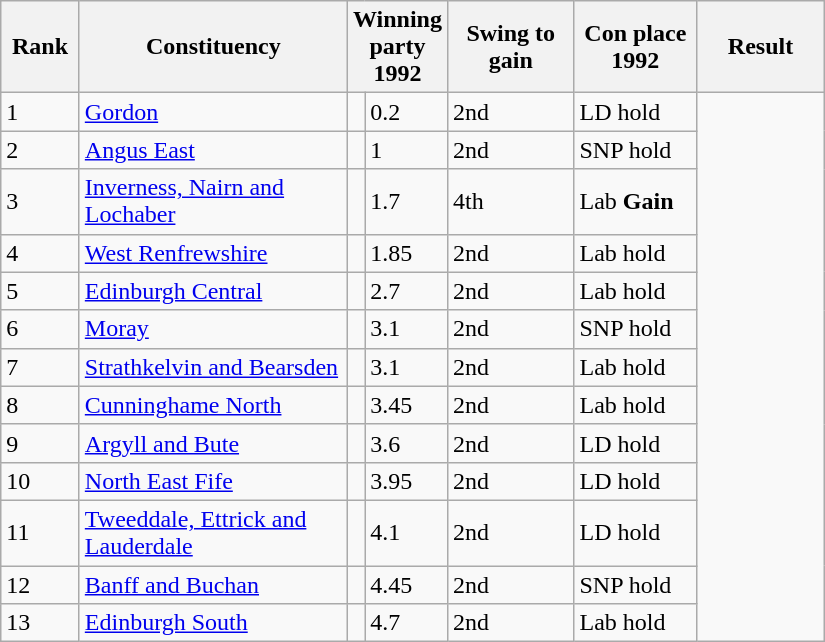<table class="wikitable" style="width:550px">
<tr>
<th style="width:50px;">Rank</th>
<th style="width:225px;">Constituency</th>
<th colspan="2" style="width:175px;">Winning party 1992</th>
<th style="width:100px;">Swing to gain</th>
<th style="width:100px;">Con place 1992</th>
<th style="width:100px;">Result</th>
</tr>
<tr>
<td>1</td>
<td><a href='#'>Gordon</a></td>
<td></td>
<td>0.2</td>
<td>2nd</td>
<td>LD hold</td>
</tr>
<tr>
<td>2</td>
<td><a href='#'>Angus East</a></td>
<td></td>
<td>1</td>
<td>2nd</td>
<td>SNP hold</td>
</tr>
<tr>
<td>3</td>
<td><a href='#'>Inverness, Nairn and Lochaber</a></td>
<td></td>
<td>1.7</td>
<td>4th</td>
<td>Lab <strong>Gain</strong></td>
</tr>
<tr>
<td>4</td>
<td><a href='#'>West Renfrewshire</a></td>
<td></td>
<td>1.85</td>
<td>2nd</td>
<td>Lab hold</td>
</tr>
<tr>
<td>5</td>
<td><a href='#'>Edinburgh Central</a></td>
<td></td>
<td>2.7</td>
<td>2nd</td>
<td>Lab hold</td>
</tr>
<tr>
<td>6</td>
<td><a href='#'>Moray</a></td>
<td></td>
<td>3.1</td>
<td>2nd</td>
<td>SNP hold</td>
</tr>
<tr>
<td>7</td>
<td><a href='#'>Strathkelvin and Bearsden</a></td>
<td></td>
<td>3.1</td>
<td>2nd</td>
<td>Lab hold</td>
</tr>
<tr>
<td>8</td>
<td><a href='#'>Cunninghame North</a></td>
<td></td>
<td>3.45</td>
<td>2nd</td>
<td>Lab hold</td>
</tr>
<tr>
<td>9</td>
<td><a href='#'>Argyll and Bute</a></td>
<td></td>
<td>3.6</td>
<td>2nd</td>
<td>LD hold</td>
</tr>
<tr>
<td>10</td>
<td><a href='#'>North East Fife</a></td>
<td></td>
<td>3.95</td>
<td>2nd</td>
<td>LD hold</td>
</tr>
<tr>
<td>11</td>
<td><a href='#'>Tweeddale, Ettrick and Lauderdale</a></td>
<td></td>
<td>4.1</td>
<td>2nd</td>
<td>LD hold</td>
</tr>
<tr>
<td>12</td>
<td><a href='#'>Banff and Buchan</a></td>
<td></td>
<td>4.45</td>
<td>2nd</td>
<td>SNP hold</td>
</tr>
<tr>
<td>13</td>
<td><a href='#'>Edinburgh South</a></td>
<td></td>
<td>4.7</td>
<td>2nd</td>
<td>Lab hold</td>
</tr>
</table>
